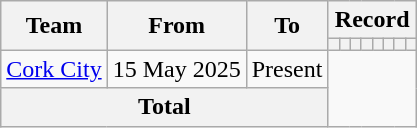<table class="wikitable" style="text-align: center">
<tr>
<th rowspan="2">Team</th>
<th rowspan="2">From</th>
<th rowspan="2">To</th>
<th colspan="8">Record</th>
</tr>
<tr>
<th></th>
<th></th>
<th></th>
<th></th>
<th></th>
<th></th>
<th></th>
<th></th>
</tr>
<tr>
<td> <a href='#'>Cork City</a></td>
<td>15 May 2025</td>
<td>Present<br></td>
</tr>
<tr>
<th colspan="3">Total<br></th>
</tr>
</table>
